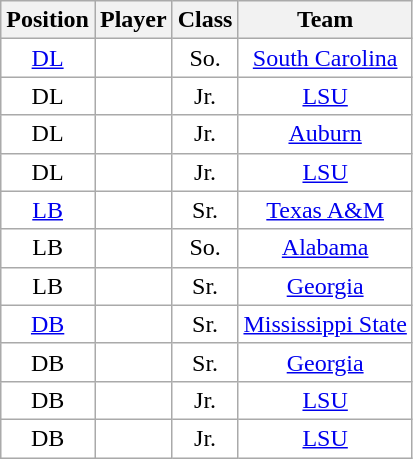<table class="wikitable sortable" border="1">
<tr>
<th>Position</th>
<th>Player</th>
<th>Class</th>
<th>Team</th>
</tr>
<tr>
<td style="text-align:center; background:white"><a href='#'>DL</a></td>
<td style="text-align:center; background:white"></td>
<td style="text-align:center; background:white">So.</td>
<td style="text-align:center; background:white"><a href='#'>South Carolina</a></td>
</tr>
<tr>
<td style="text-align:center; background:white">DL</td>
<td style="text-align:center; background:white"></td>
<td style="text-align:center; background:white">Jr.</td>
<td style="text-align:center; background:white"><a href='#'>LSU</a></td>
</tr>
<tr>
<td style="text-align:center; background:white">DL</td>
<td style="text-align:center; background:white"></td>
<td style="text-align:center; background:white">Jr.</td>
<td style="text-align:center; background:white"><a href='#'>Auburn</a></td>
</tr>
<tr>
<td style="text-align:center; background:white">DL</td>
<td style="text-align:center; background:white"></td>
<td style="text-align:center; background:white">Jr.</td>
<td style="text-align:center; background:white"><a href='#'>LSU</a></td>
</tr>
<tr>
<td style="text-align:center; background:white"><a href='#'>LB</a></td>
<td style="text-align:center; background:white"></td>
<td style="text-align:center; background:white">Sr.</td>
<td style="text-align:center; background:white"><a href='#'>Texas A&M</a></td>
</tr>
<tr>
<td style="text-align:center; background:white">LB</td>
<td style="text-align:center; background:white"></td>
<td style="text-align:center; background:white">So.</td>
<td style="text-align:center; background:white"><a href='#'>Alabama</a></td>
</tr>
<tr>
<td style="text-align:center; background:white">LB</td>
<td style="text-align:center; background:white"></td>
<td style="text-align:center; background:white">Sr.</td>
<td style="text-align:center; background:white"><a href='#'>Georgia</a></td>
</tr>
<tr>
<td style="text-align:center; background:white"><a href='#'>DB</a></td>
<td style="text-align:center; background:white"></td>
<td style="text-align:center; background:white">Sr.</td>
<td style="text-align:center; background:white"><a href='#'>Mississippi State</a></td>
</tr>
<tr>
<td style="text-align:center; background:white">DB</td>
<td style="text-align:center; background:white"></td>
<td style="text-align:center; background:white">Sr.</td>
<td style="text-align:center; background:white"><a href='#'>Georgia</a></td>
</tr>
<tr>
<td style="text-align:center; background:white">DB</td>
<td style="text-align:center; background:white"></td>
<td style="text-align:center; background:white">Jr.</td>
<td style="text-align:center; background:white"><a href='#'>LSU</a></td>
</tr>
<tr>
<td style="text-align:center; background:white">DB</td>
<td style="text-align:center; background:white"></td>
<td style="text-align:center; background:white">Jr.</td>
<td style="text-align:center; background:white"><a href='#'>LSU</a></td>
</tr>
</table>
